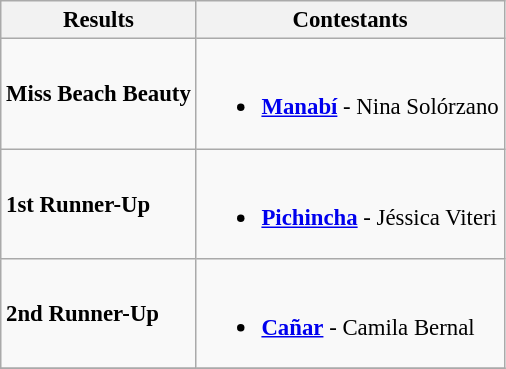<table class="wikitable" style="font-size: 95%;">
<tr>
<th>Results</th>
<th>Contestants</th>
</tr>
<tr>
<td><strong>Miss Beach Beauty</strong></td>
<td><br><ul><li><strong>  <a href='#'>Manabí</a></strong> - Nina Solórzano</li></ul></td>
</tr>
<tr>
<td><strong>1st Runner-Up</strong></td>
<td><br><ul><li><strong>  <a href='#'>Pichincha</a></strong> - Jéssica Viteri</li></ul></td>
</tr>
<tr>
<td><strong>2nd Runner-Up</strong></td>
<td><br><ul><li><strong>  <a href='#'>Cañar</a></strong> - Camila Bernal</li></ul></td>
</tr>
<tr>
</tr>
</table>
